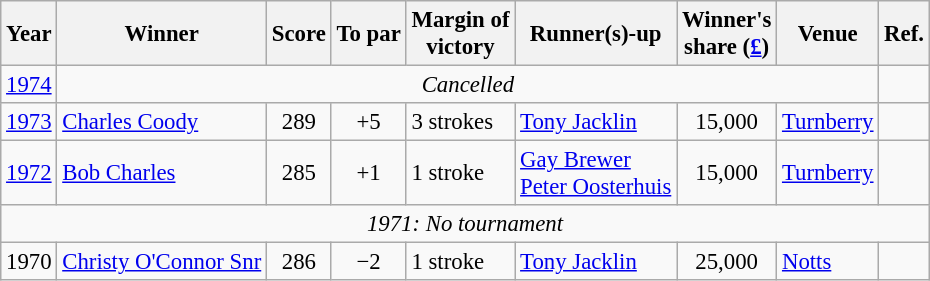<table class="wikitable" style="font-size:95%">
<tr>
<th>Year</th>
<th>Winner</th>
<th>Score</th>
<th>To par</th>
<th>Margin of<br>victory</th>
<th>Runner(s)-up</th>
<th>Winner's<br>share (<a href='#'>£</a>)</th>
<th>Venue</th>
<th>Ref.</th>
</tr>
<tr>
<td><a href='#'>1974</a></td>
<td colspan=7 align=center><em>Cancelled</em></td>
<td></td>
</tr>
<tr>
<td><a href='#'>1973</a></td>
<td> <a href='#'>Charles Coody</a></td>
<td align=center>289</td>
<td align=center>+5</td>
<td>3 strokes</td>
<td> <a href='#'>Tony Jacklin</a></td>
<td align=center>15,000</td>
<td><a href='#'>Turnberry</a></td>
<td></td>
</tr>
<tr>
<td><a href='#'>1972</a></td>
<td> <a href='#'>Bob Charles</a></td>
<td align=center>285</td>
<td align=center>+1</td>
<td>1 stroke</td>
<td> <a href='#'>Gay Brewer</a><br> <a href='#'>Peter Oosterhuis</a></td>
<td align=center>15,000</td>
<td><a href='#'>Turnberry</a></td>
<td></td>
</tr>
<tr>
<td colspan=9 align=center><em>1971: No tournament</em></td>
</tr>
<tr>
<td>1970</td>
<td> <a href='#'>Christy O'Connor Snr</a></td>
<td align=center>286</td>
<td align=center>−2</td>
<td>1 stroke</td>
<td> <a href='#'>Tony Jacklin</a></td>
<td align=center>25,000</td>
<td><a href='#'>Notts</a></td>
<td></td>
</tr>
</table>
